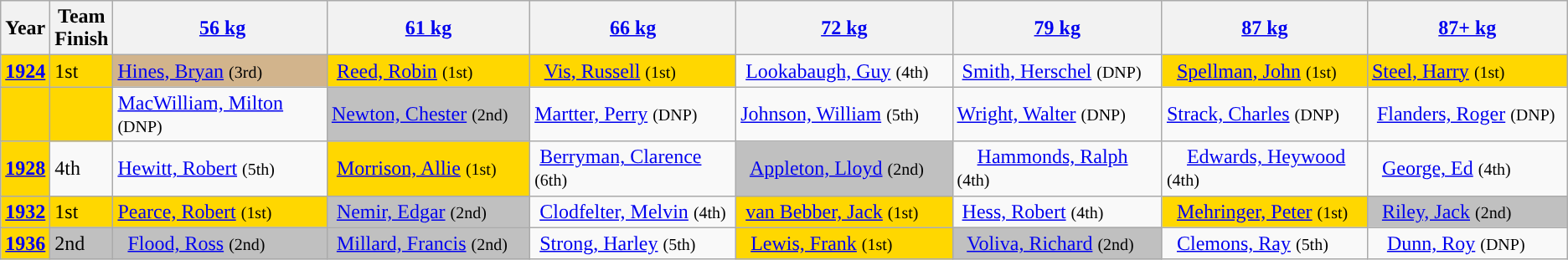<table class="wikitable sortable"  style="font-size: 100%">
<tr>
<th>Year</th>
<th>Team Finish</th>
<th width=250> <a href='#'>56 kg</a></th>
<th width=250><a href='#'>61 kg</a></th>
<th width=250><a href='#'>66 kg</a></th>
<th width=250><a href='#'>72 kg</a></th>
<th width=250><a href='#'>79 kg</a></th>
<th width=250><a href='#'>87 kg</a></th>
<th width=250><a href='#'>87+ kg</a></th>
</tr>
<tr>
<td bgcolor="GOLD"><strong><a href='#'>1924</a></strong></td>
<td bgcolor="GOLD">1st</td>
<td bgcolor="TAN"><a href='#'>Hines, Bryan</a> <small>(3rd)</small></td>
<td bgcolor="GOLD"> <a href='#'>Reed, Robin</a> <small>(1st)</small></td>
<td bgcolor="GOLD">  <a href='#'>Vis, Russell</a> <small>(1st)</small></td>
<td> <a href='#'>Lookabaugh, Guy</a> <small>(4th)</small></td>
<td> <a href='#'>Smith, Herschel</a> <small>(DNP)</small></td>
<td bgcolor="GOLD">  <a href='#'>Spellman, John</a> <small>(1st)</small></td>
<td bgcolor="GOLD"><a href='#'>Steel, Harry</a> <small>(1st)</small></td>
</tr>
<tr>
<td bgcolor="GOLD"></td>
<td bgcolor="GOLD"></td>
<td><a href='#'>MacWilliam, Milton</a> <small>(DNP) </small></td>
<td bgcolor="SILVER"><a href='#'>Newton, Chester</a> <small> (2nd) </small></td>
<td><a href='#'>Martter, Perry</a> <small>(DNP) </small></td>
<td><a href='#'>Johnson, William</a> <small>(5th) </small></td>
<td><a href='#'>Wright, Walter</a> <small>(DNP) </small></td>
<td><a href='#'>Strack, Charles</a> <small>(DNP) </small></td>
<td> <a href='#'>Flanders, Roger</a> <small>(DNP)</small></td>
</tr>
<tr>
<td bgcolor="GOLD"><strong><a href='#'>1928</a></strong></td>
<td>4th</td>
<td><a href='#'>Hewitt, Robert</a> <small>(5th)</small></td>
<td bgcolor="GOLD"> <a href='#'>Morrison, Allie</a> <small>(1st)</small></td>
<td> <a href='#'>Berryman, Clarence</a> <small>(6th)</small></td>
<td bgcolor="SILVER">  <a href='#'>Appleton, Lloyd</a> <small>(2nd)</small></td>
<td>    <a href='#'>Hammonds, Ralph</a> <small>(4th)</small></td>
<td>    <a href='#'>Edwards, Heywood</a> <small>(4th)</small></td>
<td>  <a href='#'>George, Ed</a> <small>(4th)</small></td>
</tr>
<tr>
<td bgcolor="GOLD"><strong><a href='#'>1932</a></strong></td>
<td bgcolor="GOLD">1st</td>
<td bgcolor="GOLD"><a href='#'>Pearce, Robert</a> <small>(1st)</small></td>
<td bgcolor="SILVER"> <a href='#'>Nemir, Edgar</a> <small>(2nd)</small></td>
<td> <a href='#'>Clodfelter, Melvin</a> <small>(4th)</small></td>
<td bgcolor="GOLD"> <a href='#'>van Bebber, Jack</a> <small>(1st)</small></td>
<td> <a href='#'>Hess, Robert</a> <small>(4th)</small></td>
<td bgcolor="GOLD">  <a href='#'>Mehringer, Peter</a> <small>(1st)</small></td>
<td bgcolor="SILVER">  <a href='#'>Riley, Jack</a> <small>(2nd)</small></td>
</tr>
<tr>
<td bgcolor="GOLD"><strong><a href='#'>1936</a></strong></td>
<td bgcolor="SILVER">2nd</td>
<td bgcolor="SILVER">  <a href='#'>Flood, Ross</a> <small>(2nd)</small></td>
<td bgcolor="silver"> <a href='#'>Millard, Francis</a> <small>(2nd)</small></td>
<td> <a href='#'>Strong, Harley</a> <small>(5th)</small></td>
<td bgcolor="GOLD">  <a href='#'>Lewis, Frank</a> <small>(1st)</small></td>
<td bgcolor="SILVER">  <a href='#'>Voliva, Richard</a> <small>(2nd)</small></td>
<td>  <a href='#'>Clemons, Ray</a> <small>(5th)</small></td>
<td>   <a href='#'>Dunn, Roy</a> <small>(DNP)</small></td>
</tr>
</table>
